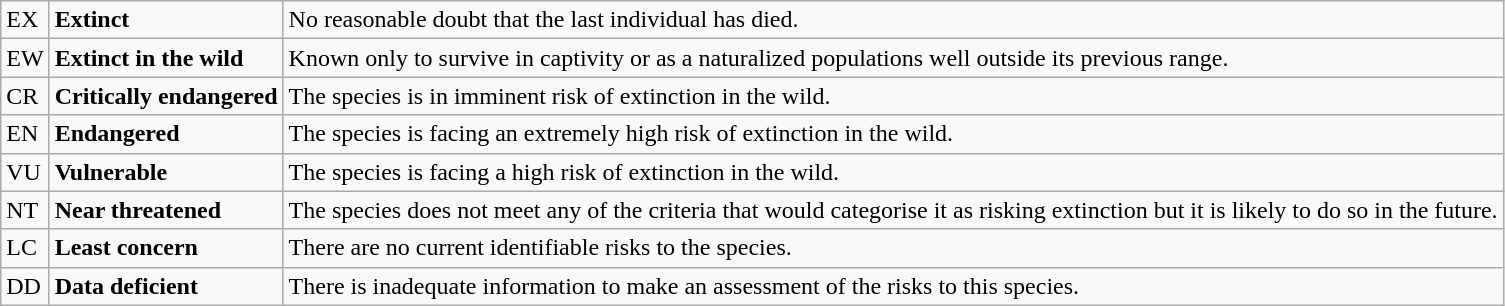<table class="wikitable" style="text-align:left">
<tr>
<td>EX</td>
<td><strong>Extinct</strong></td>
<td>No reasonable doubt that the last individual has died.</td>
</tr>
<tr>
<td>EW</td>
<td><strong>Extinct in the wild</strong></td>
<td>Known only to survive in captivity or as a naturalized populations well outside its previous range.</td>
</tr>
<tr>
<td>CR</td>
<td><strong>Critically endangered</strong></td>
<td>The species is in imminent risk of extinction in the wild.</td>
</tr>
<tr>
<td>EN</td>
<td><strong>Endangered</strong></td>
<td>The species is facing an extremely high risk of extinction in the wild.</td>
</tr>
<tr>
<td>VU</td>
<td><strong>Vulnerable</strong></td>
<td>The species is facing a high risk of extinction in the wild.</td>
</tr>
<tr>
<td>NT</td>
<td><strong>Near threatened</strong></td>
<td>The species does not meet any of the criteria that would categorise it as risking extinction but it is likely to do so in the future.</td>
</tr>
<tr>
<td>LC</td>
<td><strong>Least concern</strong></td>
<td>There are no current identifiable risks to the species.</td>
</tr>
<tr>
<td>DD</td>
<td><strong>Data deficient</strong></td>
<td>There is inadequate information to make an assessment of the risks to this species.</td>
</tr>
</table>
